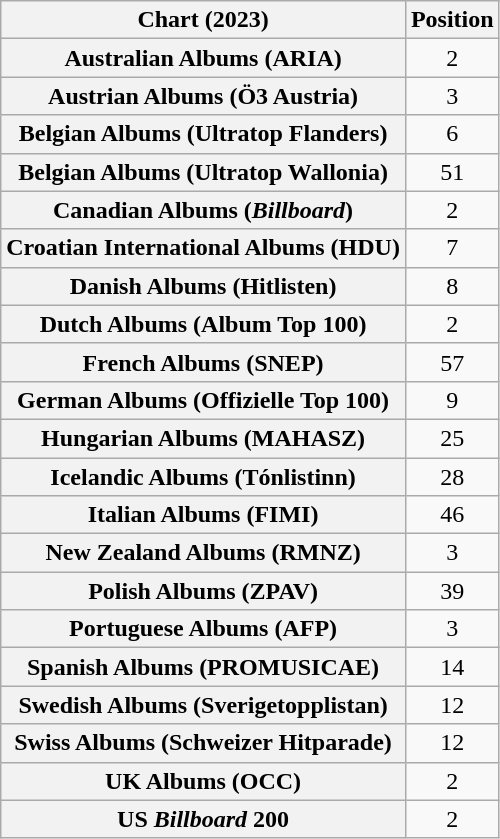<table class="wikitable sortable plainrowheaders" style="text-align:center">
<tr>
<th scope="col">Chart (2023)</th>
<th scope="col">Position</th>
</tr>
<tr>
<th scope="row">Australian Albums (ARIA)</th>
<td>2</td>
</tr>
<tr>
<th scope="row">Austrian Albums (Ö3 Austria)</th>
<td>3</td>
</tr>
<tr>
<th scope="row">Belgian Albums (Ultratop Flanders)</th>
<td>6</td>
</tr>
<tr>
<th scope="row">Belgian Albums (Ultratop Wallonia)</th>
<td>51</td>
</tr>
<tr>
<th scope="row">Canadian Albums (<em>Billboard</em>)</th>
<td>2</td>
</tr>
<tr>
<th scope="row">Croatian International Albums (HDU)</th>
<td>7</td>
</tr>
<tr>
<th scope="row">Danish Albums (Hitlisten)</th>
<td>8</td>
</tr>
<tr>
<th scope="row">Dutch Albums (Album Top 100)</th>
<td>2</td>
</tr>
<tr>
<th scope="row">French Albums (SNEP)</th>
<td>57</td>
</tr>
<tr>
<th scope="row">German Albums (Offizielle Top 100)</th>
<td>9</td>
</tr>
<tr>
<th scope="row">Hungarian Albums (MAHASZ)</th>
<td>25</td>
</tr>
<tr>
<th scope="row">Icelandic Albums (Tónlistinn)</th>
<td>28</td>
</tr>
<tr>
<th scope="row">Italian Albums (FIMI)</th>
<td>46</td>
</tr>
<tr>
<th scope="row">New Zealand Albums (RMNZ)</th>
<td>3</td>
</tr>
<tr>
<th scope="row">Polish Albums (ZPAV)</th>
<td>39</td>
</tr>
<tr>
<th scope="row">Portuguese Albums (AFP)</th>
<td>3</td>
</tr>
<tr>
<th scope="row">Spanish Albums (PROMUSICAE)</th>
<td>14</td>
</tr>
<tr>
<th scope="row">Swedish Albums (Sverigetopplistan)</th>
<td>12</td>
</tr>
<tr>
<th scope="row">Swiss Albums (Schweizer Hitparade)</th>
<td>12</td>
</tr>
<tr>
<th scope="row">UK Albums (OCC)</th>
<td>2</td>
</tr>
<tr>
<th scope="row">US <em>Billboard</em> 200</th>
<td>2</td>
</tr>
</table>
